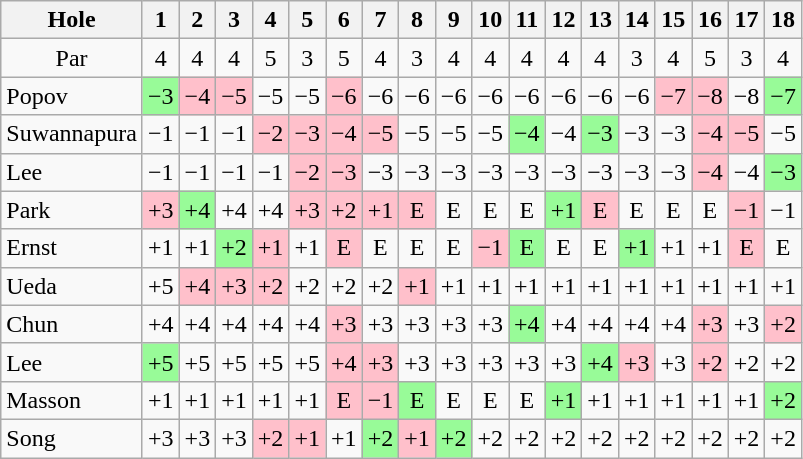<table class="wikitable" style="text-align:center">
<tr>
<th>Hole</th>
<th>1</th>
<th>2</th>
<th>3</th>
<th>4</th>
<th>5</th>
<th>6</th>
<th>7</th>
<th>8</th>
<th>9</th>
<th>10</th>
<th>11</th>
<th>12</th>
<th>13</th>
<th>14</th>
<th>15</th>
<th>16</th>
<th>17</th>
<th>18</th>
</tr>
<tr>
<td>Par</td>
<td>4</td>
<td>4</td>
<td>4</td>
<td>5</td>
<td>3</td>
<td>5</td>
<td>4</td>
<td>3</td>
<td>4</td>
<td>4</td>
<td>4</td>
<td>4</td>
<td>4</td>
<td>3</td>
<td>4</td>
<td>5</td>
<td>3</td>
<td>4</td>
</tr>
<tr>
<td align=left> Popov</td>
<td style="background: PaleGreen;">−3</td>
<td style="background: Pink;">−4</td>
<td style="background: Pink;">−5</td>
<td>−5</td>
<td>−5</td>
<td style="background: Pink;">−6</td>
<td>−6</td>
<td>−6</td>
<td>−6</td>
<td>−6</td>
<td>−6</td>
<td>−6</td>
<td>−6</td>
<td>−6</td>
<td style="background: Pink;">−7</td>
<td style="background: Pink;">−8</td>
<td>−8</td>
<td style="background: PaleGreen;">−7</td>
</tr>
<tr>
<td align=left> Suwannapura</td>
<td>−1</td>
<td>−1</td>
<td>−1</td>
<td style="background: Pink;">−2</td>
<td style="background: Pink;">−3</td>
<td style="background: Pink;">−4</td>
<td style="background: Pink;">−5</td>
<td>−5</td>
<td>−5</td>
<td>−5</td>
<td style="background: PaleGreen;">−4</td>
<td>−4</td>
<td style="background: PaleGreen;">−3</td>
<td>−3</td>
<td>−3</td>
<td style="background: Pink;">−4</td>
<td style="background: Pink;">−5</td>
<td>−5</td>
</tr>
<tr>
<td align=left> Lee</td>
<td>−1</td>
<td>−1</td>
<td>−1</td>
<td>−1</td>
<td style="background: Pink;">−2</td>
<td style="background: Pink;">−3</td>
<td>−3</td>
<td>−3</td>
<td>−3</td>
<td>−3</td>
<td>−3</td>
<td>−3</td>
<td>−3</td>
<td>−3</td>
<td>−3</td>
<td style="background: Pink;">−4</td>
<td>−4</td>
<td style="background: PaleGreen;">−3</td>
</tr>
<tr>
<td align=left> Park</td>
<td style="background: Pink;">+3</td>
<td style="background: PaleGreen;">+4</td>
<td>+4</td>
<td>+4</td>
<td style="background: Pink;">+3</td>
<td style="background: Pink;">+2</td>
<td style="background: Pink;">+1</td>
<td style="background: Pink;">E</td>
<td>E</td>
<td>E</td>
<td>E</td>
<td style="background: PaleGreen;">+1</td>
<td style="background: Pink;">E</td>
<td>E</td>
<td>E</td>
<td>E</td>
<td style="background: Pink;">−1</td>
<td>−1</td>
</tr>
<tr>
<td align=left> Ernst</td>
<td>+1</td>
<td>+1</td>
<td style="background: PaleGreen;">+2</td>
<td style="background: Pink;">+1</td>
<td>+1</td>
<td style="background: Pink;">E</td>
<td>E</td>
<td>E</td>
<td>E</td>
<td style="background: Pink;">−1</td>
<td style="background: PaleGreen;">E</td>
<td>E</td>
<td>E</td>
<td style="background: PaleGreen;">+1</td>
<td>+1</td>
<td>+1</td>
<td style="background: Pink;">E</td>
<td>E</td>
</tr>
<tr>
<td align=left> Ueda</td>
<td>+5</td>
<td style="background: Pink;">+4</td>
<td style="background: Pink;">+3</td>
<td style="background: Pink;">+2</td>
<td>+2</td>
<td>+2</td>
<td>+2</td>
<td style="background: Pink;">+1</td>
<td>+1</td>
<td>+1</td>
<td>+1</td>
<td>+1</td>
<td>+1</td>
<td>+1</td>
<td>+1</td>
<td>+1</td>
<td>+1</td>
<td>+1</td>
</tr>
<tr>
<td align=left> Chun</td>
<td>+4</td>
<td>+4</td>
<td>+4</td>
<td>+4</td>
<td>+4</td>
<td style="background: Pink;">+3</td>
<td>+3</td>
<td>+3</td>
<td>+3</td>
<td>+3</td>
<td style="background: PaleGreen;">+4</td>
<td>+4</td>
<td>+4</td>
<td>+4</td>
<td>+4</td>
<td style="background: Pink;">+3</td>
<td>+3</td>
<td style="background: Pink;">+2</td>
</tr>
<tr>
<td align=left> Lee</td>
<td style="background: PaleGreen;">+5</td>
<td>+5</td>
<td>+5</td>
<td>+5</td>
<td>+5</td>
<td style="background: Pink;">+4</td>
<td style="background: Pink;">+3</td>
<td>+3</td>
<td>+3</td>
<td>+3</td>
<td>+3</td>
<td>+3</td>
<td style="background: PaleGreen;">+4</td>
<td style="background: Pink;">+3</td>
<td>+3</td>
<td style="background: Pink;">+2</td>
<td>+2</td>
<td>+2</td>
</tr>
<tr>
<td align=left> Masson</td>
<td>+1</td>
<td>+1</td>
<td>+1</td>
<td>+1</td>
<td>+1</td>
<td style="background: Pink;">E</td>
<td style="background: Pink;">−1</td>
<td style="background: PaleGreen;">E</td>
<td>E</td>
<td>E</td>
<td>E</td>
<td style="background: PaleGreen;">+1</td>
<td>+1</td>
<td>+1</td>
<td>+1</td>
<td>+1</td>
<td>+1</td>
<td style="background: PaleGreen;">+2</td>
</tr>
<tr>
<td align=left> Song</td>
<td>+3</td>
<td>+3</td>
<td>+3</td>
<td style="background: Pink;">+2</td>
<td style="background: Pink;">+1</td>
<td>+1</td>
<td style="background: PaleGreen;">+2</td>
<td style="background: Pink;">+1</td>
<td style="background: PaleGreen;">+2</td>
<td>+2</td>
<td>+2</td>
<td>+2</td>
<td>+2</td>
<td>+2</td>
<td>+2</td>
<td>+2</td>
<td>+2</td>
<td>+2</td>
</tr>
</table>
